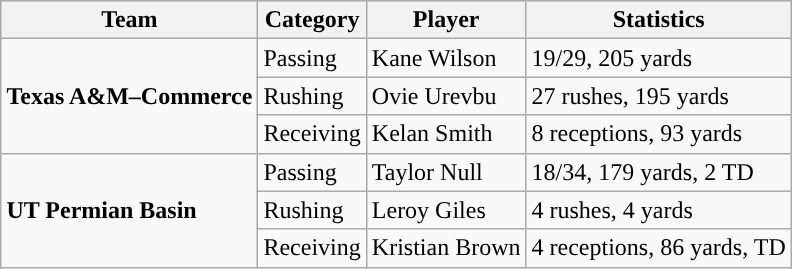<table class="wikitable" style="float: right;">
<tr>
<th>Team</th>
<th>Category</th>
<th>Player</th>
<th>Statistics</th>
</tr>
<tr>
<td rowspan=3><strong>Texas A&M–Commerce</strong></td>
<td>Passing</td>
<td>Kane Wilson</td>
<td>19/29, 205 yards</td>
</tr>
<tr>
<td>Rushing</td>
<td>Ovie Urevbu</td>
<td>27 rushes, 195 yards</td>
</tr>
<tr>
<td>Receiving</td>
<td>Kelan Smith</td>
<td>8 receptions, 93 yards</td>
</tr>
<tr>
<td rowspan=3><strong>UT Permian Basin</strong></td>
<td>Passing</td>
<td>Taylor Null</td>
<td>18/34, 179 yards, 2 TD</td>
</tr>
<tr>
<td>Rushing</td>
<td>Leroy Giles</td>
<td>4 rushes, 4 yards</td>
</tr>
<tr>
<td>Receiving</td>
<td>Kristian Brown</td>
<td>4 receptions, 86 yards, TD</td>
</tr>
</table>
